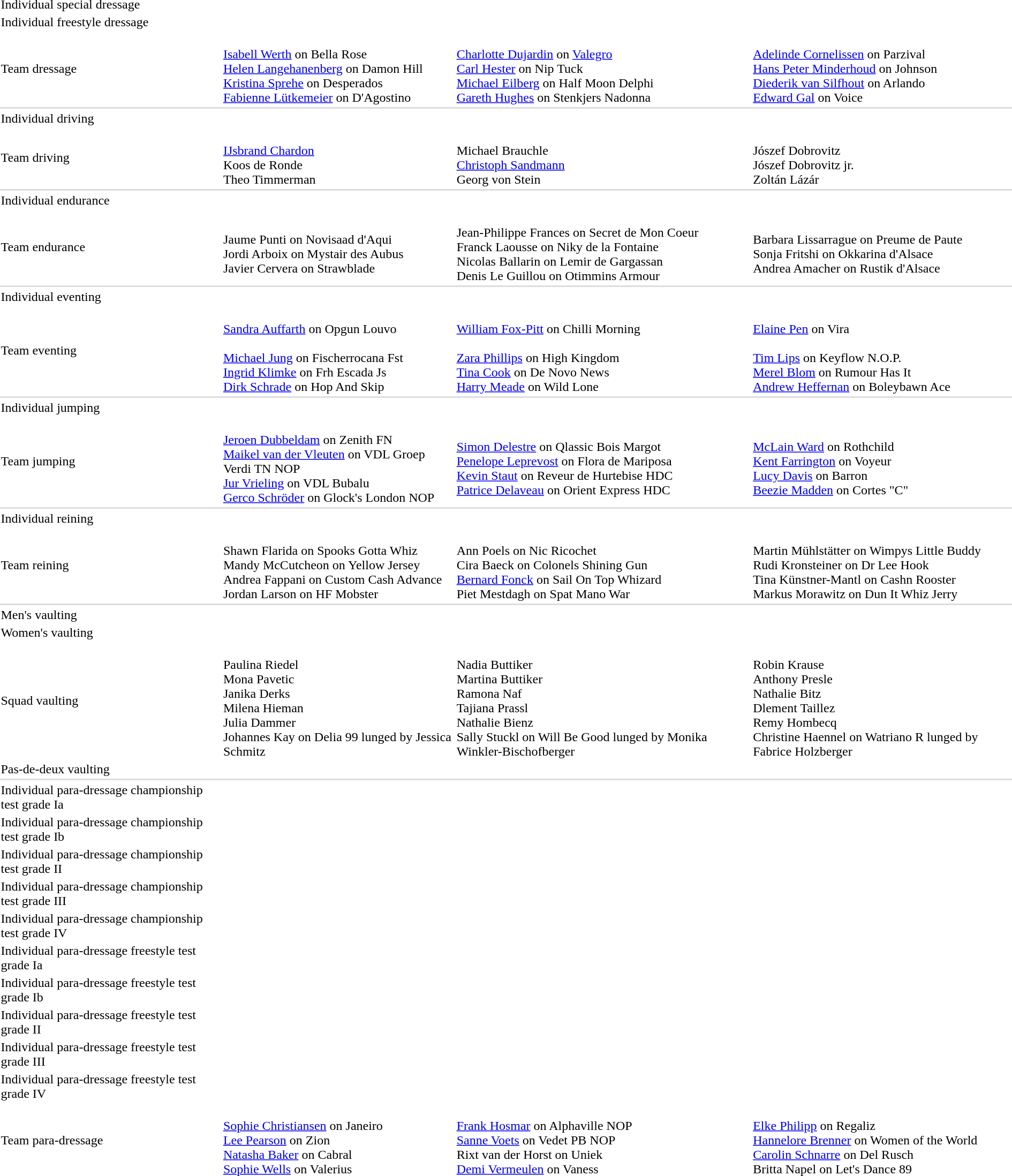<table>
<tr>
<td>Individual special dressage<br></td>
<td></td>
<td></td>
<td></td>
</tr>
<tr>
<td>Individual freestyle dressage<br></td>
<td></td>
<td></td>
<td></td>
</tr>
<tr>
<td>Team dressage<br></td>
<td><br><a href='#'>Isabell Werth</a> on Bella Rose<br><a href='#'>Helen Langehanenberg</a> on Damon Hill<br><a href='#'>Kristina Sprehe</a> on Desperados<br><a href='#'>Fabienne Lütkemeier</a> on D'Agostino</td>
<td><br><a href='#'>Charlotte Dujardin</a> on <a href='#'>Valegro</a><br><a href='#'>Carl Hester</a> on Nip Tuck<br><a href='#'>Michael Eilberg</a> on Half Moon Delphi<br><a href='#'>Gareth Hughes</a> on Stenkjers Nadonna</td>
<td><br><a href='#'>Adelinde Cornelissen</a> on Parzival<br><a href='#'>Hans Peter Minderhoud</a> on Johnson<br><a href='#'>Diederik van Silfhout</a> on Arlando<br><a href='#'>Edward Gal</a> on Voice</td>
</tr>
<tr bgcolor=#DDDDDD>
<td colspan=7></td>
</tr>
<tr>
<td>Individual driving<br></td>
<td></td>
<td></td>
<td></td>
</tr>
<tr>
<td>Team driving<br></td>
<td><br><a href='#'>IJsbrand Chardon</a><br>Koos de Ronde<br>Theo Timmerman</td>
<td><br>Michael Brauchle<br><a href='#'>Christoph Sandmann</a><br>Georg von Stein</td>
<td><br>Jószef Dobrovitz<br>Jószef Dobrovitz jr.<br>Zoltán Lázár</td>
</tr>
<tr bgcolor=#DDDDDD>
<td colspan=7></td>
</tr>
<tr>
<td>Individual endurance<br></td>
<td></td>
<td></td>
<td></td>
</tr>
<tr>
<td>Team endurance<br></td>
<td><br>Jaume Punti on Novisaad d'Aqui<br>Jordi Arboix on Mystair des Aubus<br>Javier Cervera on Strawblade</td>
<td><br>Jean-Philippe Frances on Secret de Mon Coeur<br>Franck Laousse on Niky de la Fontaine<br>Nicolas Ballarin on Lemir de Gargassan<br>Denis Le Guillou on Otimmins Armour</td>
<td><br>Barbara Lissarrague on Preume de Paute<br>Sonja Fritshi on Okkarina d'Alsace<br>Andrea Amacher on Rustik d'Alsace</td>
</tr>
<tr bgcolor=#DDDDDD>
<td colspan=7></td>
</tr>
<tr>
<td>Individual eventing<br></td>
<td></td>
<td></td>
<td></td>
</tr>
<tr>
<td>Team eventing<br></td>
<td><br><a href='#'>Sandra Auffarth</a> on Opgun Louvo <br><br><a href='#'>Michael Jung</a> on Fischerrocana Fst <br>
<a href='#'>Ingrid Klimke</a> on Frh Escada Js <br>
<a href='#'>Dirk Schrade</a> on Hop And Skip</td>
<td><br><a href='#'>William Fox-Pitt</a> on Chilli Morning <br><br><a href='#'>Zara Phillips</a> on High Kingdom <br>
<a href='#'>Tina Cook</a> on De Novo News <br>
<a href='#'>Harry Meade</a> on Wild Lone</td>
<td><br><a href='#'>Elaine Pen</a> on Vira <br><br><a href='#'>Tim Lips</a> on Keyflow N.O.P. <br>
<a href='#'>Merel Blom</a> on Rumour Has It <br>
<a href='#'>Andrew Heffernan</a> on Boleybawn Ace</td>
</tr>
<tr bgcolor=#DDDDDD>
<td colspan=7></td>
</tr>
<tr>
<td>Individual jumping<br></td>
<td></td>
<td></td>
<td></td>
</tr>
<tr>
<td>Team jumping<br></td>
<td><br><a href='#'>Jeroen Dubbeldam</a> on Zenith FN<br><a href='#'>Maikel van der Vleuten</a> on VDL Groep Verdi TN NOP<br><a href='#'>Jur Vrieling</a> on VDL Bubalu<br><a href='#'>Gerco Schröder</a> on Glock's London NOP</td>
<td><br><a href='#'>Simon Delestre</a> on Qlassic Bois Margot<br><a href='#'>Penelope Leprevost</a> on Flora de Mariposa<br><a href='#'>Kevin Staut</a> on Reveur de Hurtebise HDC<br><a href='#'>Patrice Delaveau</a> on Orient Express HDC</td>
<td><br><a href='#'>McLain Ward</a> on Rothchild<br><a href='#'>Kent Farrington</a> on Voyeur<br><a href='#'>Lucy Davis</a> on Barron<br><a href='#'>Beezie Madden</a> on Cortes "C"</td>
</tr>
<tr bgcolor=#DDDDDD>
<td colspan=7></td>
</tr>
<tr>
<td>Individual reining<br></td>
<td></td>
<td></td>
<td></td>
</tr>
<tr>
<td>Team reining<br></td>
<td><br>Shawn Flarida on Spooks Gotta Whiz<br>Mandy McCutcheon on Yellow Jersey<br>Andrea Fappani on Custom Cash Advance<br>Jordan Larson on HF Mobster</td>
<td><br>Ann Poels on Nic Ricochet<br>Cira Baeck on Colonels Shining Gun<br><a href='#'>Bernard Fonck</a> on Sail On Top Whizard<br>Piet Mestdagh on Spat Mano War</td>
<td><br>Martin Mühlstätter on Wimpys Little Buddy<br>Rudi Kronsteiner on Dr Lee Hook<br>Tina Künstner-Mantl on Cashn Rooster<br>Markus Morawitz on Dun It Whiz Jerry</td>
</tr>
<tr bgcolor=#DDDDDD>
<td colspan=7></td>
</tr>
<tr>
<td>Men's vaulting<br></td>
<td></td>
<td></td>
<td></td>
</tr>
<tr>
<td>Women's vaulting<br></td>
<td></td>
<td></td>
<td></td>
</tr>
<tr>
<td>Squad vaulting<br></td>
<td><br>Paulina Riedel<br>Mona Pavetic<br>Janika Derks<br>Milena Hieman<br>Julia Dammer<br>Johannes Kay on Delia 99 lunged by Jessica Schmitz</td>
<td><br>Nadia Buttiker<br>Martina Buttiker<br>Ramona Naf<br>Tajiana Prassl<br>Nathalie Bienz<br>Sally Stuckl on Will Be Good lunged by Monika Winkler-Bischofberger</td>
<td><br>Robin Krause<br>Anthony Presle<br>Nathalie Bitz<br>Dlement Taillez<br>Remy Hombecq<br>Christine Haennel on Watriano R lunged by Fabrice Holzberger</td>
</tr>
<tr>
<td>Pas-de-deux vaulting<br></td>
<td></td>
<td></td>
<td></td>
</tr>
<tr bgcolor=#DDDDDD>
<td colspan=7></td>
</tr>
<tr>
<td>Individual para-dressage championship test grade Ia<br></td>
<td></td>
<td></td>
<td></td>
</tr>
<tr>
<td>Individual para-dressage championship test grade Ib<br></td>
<td></td>
<td></td>
<td></td>
</tr>
<tr>
<td>Individual para-dressage championship test grade II<br></td>
<td></td>
<td></td>
<td></td>
</tr>
<tr>
<td>Individual para-dressage championship test grade III<br></td>
<td></td>
<td></td>
<td></td>
</tr>
<tr>
<td>Individual para-dressage championship test grade IV<br></td>
<td></td>
<td></td>
<td></td>
</tr>
<tr>
<td>Individual para-dressage freestyle test grade Ia<br></td>
<td></td>
<td></td>
<td></td>
</tr>
<tr>
<td>Individual para-dressage freestyle test grade Ib<br></td>
<td></td>
<td></td>
<td></td>
</tr>
<tr>
<td>Individual para-dressage freestyle test grade II<br></td>
<td></td>
<td></td>
<td></td>
</tr>
<tr>
<td>Individual para-dressage freestyle test grade III<br></td>
<td></td>
<td></td>
<td></td>
</tr>
<tr>
<td>Individual para-dressage freestyle test grade IV<br></td>
<td></td>
<td></td>
<td></td>
</tr>
<tr>
<td>Team para-dressage<br></td>
<td><br><a href='#'>Sophie Christiansen</a> on Janeiro<br><a href='#'>Lee Pearson</a> on Zion<br><a href='#'>Natasha Baker</a> on Cabral<br><a href='#'>Sophie Wells</a> on Valerius</td>
<td><br><a href='#'>Frank Hosmar</a> on Alphaville NOP<br><a href='#'>Sanne Voets</a> on Vedet PB NOP<br>Rixt van der Horst on Uniek<br><a href='#'>Demi Vermeulen</a> on Vaness</td>
<td><br><a href='#'>Elke Philipp</a> on Regaliz<br><a href='#'>Hannelore Brenner</a> on Women of the World<br><a href='#'>Carolin Schnarre</a> on Del Rusch<br>Britta Napel on Let's Dance 89</td>
</tr>
</table>
